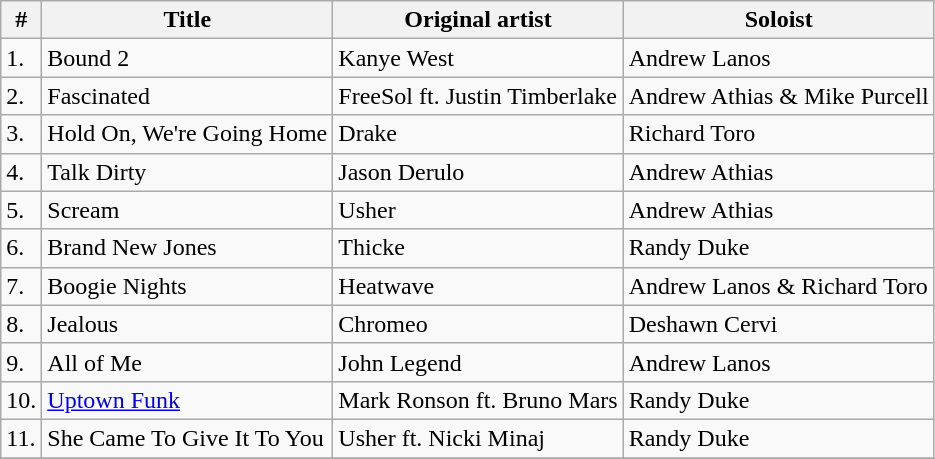<table class="wikitable">
<tr>
<th>#</th>
<th>Title</th>
<th>Original artist</th>
<th>Soloist</th>
</tr>
<tr>
<td>1.</td>
<td>Bound 2</td>
<td>Kanye West</td>
<td>Andrew Lanos</td>
</tr>
<tr>
<td>2.</td>
<td>Fascinated</td>
<td>FreeSol ft. Justin Timberlake</td>
<td>Andrew Athias & Mike Purcell</td>
</tr>
<tr>
<td>3.</td>
<td>Hold On, We're Going Home</td>
<td>Drake</td>
<td>Richard Toro</td>
</tr>
<tr>
<td>4.</td>
<td>Talk Dirty</td>
<td>Jason Derulo</td>
<td>Andrew Athias</td>
</tr>
<tr>
<td>5.</td>
<td>Scream</td>
<td>Usher</td>
<td>Andrew Athias</td>
</tr>
<tr>
<td>6.</td>
<td>Brand New Jones</td>
<td>Thicke</td>
<td>Randy Duke</td>
</tr>
<tr>
<td>7.</td>
<td>Boogie Nights</td>
<td>Heatwave</td>
<td>Andrew Lanos & Richard Toro</td>
</tr>
<tr>
<td>8.</td>
<td>Jealous</td>
<td>Chromeo</td>
<td>Deshawn Cervi</td>
</tr>
<tr>
<td>9.</td>
<td>All of Me</td>
<td>John Legend</td>
<td>Andrew Lanos</td>
</tr>
<tr>
<td>10.</td>
<td><a href='#'>Uptown Funk</a></td>
<td>Mark Ronson ft. Bruno Mars</td>
<td>Randy Duke</td>
</tr>
<tr>
<td>11.</td>
<td>She Came To Give It To You</td>
<td>Usher ft. Nicki Minaj</td>
<td>Randy Duke</td>
</tr>
<tr>
</tr>
</table>
